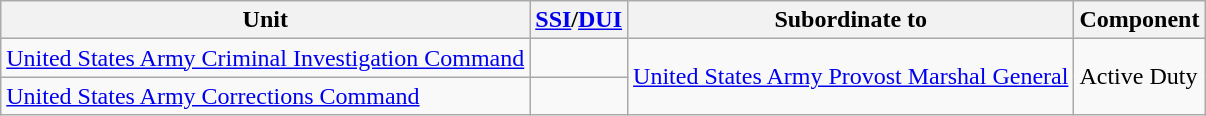<table class="wikitable">
<tr>
<th>Unit</th>
<th><a href='#'>SSI</a>/<a href='#'>DUI</a></th>
<th>Subordinate to</th>
<th>Component</th>
</tr>
<tr>
<td><a href='#'>United States Army Criminal Investigation Command</a></td>
<td> </td>
<td rowspan=2><a href='#'>United States Army Provost Marshal General</a></td>
<td rowspan=2>Active Duty</td>
</tr>
<tr>
<td><a href='#'>United States Army Corrections Command</a></td>
<td> </td>
</tr>
</table>
